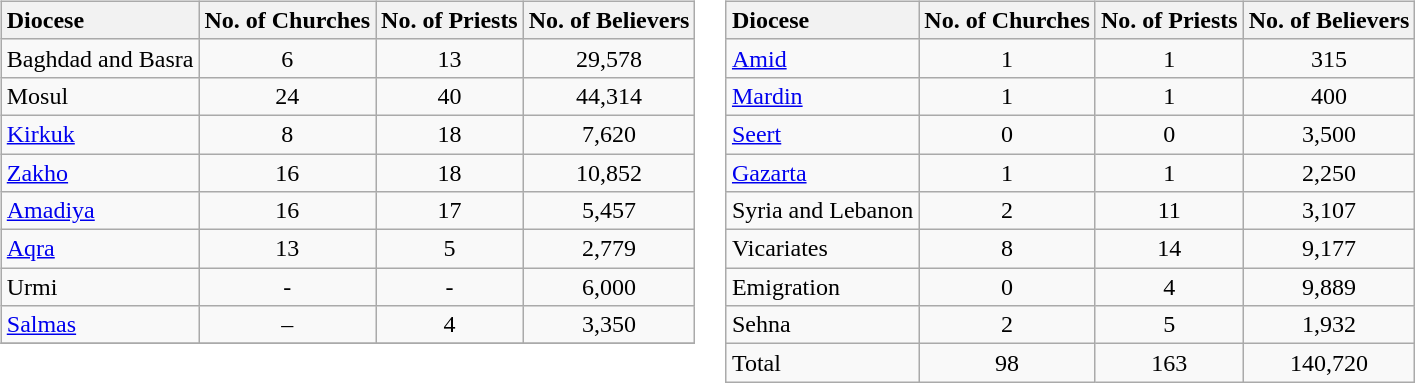<table>
<tr valign=top>
<td><br><table class="wikitable">
<tr>
<th style="text-align:left">Diocese</th>
<th>No. of Churches</th>
<th>No. of Priests</th>
<th>No. of Believers</th>
</tr>
<tr>
<td>Baghdad and Basra</td>
<td align=center>6</td>
<td align=center>13</td>
<td align=center>29,578</td>
</tr>
<tr>
<td>Mosul</td>
<td align=center>24</td>
<td align=center>40</td>
<td align=center>44,314</td>
</tr>
<tr>
<td><a href='#'>Kirkuk</a></td>
<td align=center>8</td>
<td align=center>18</td>
<td align=center>7,620</td>
</tr>
<tr>
<td><a href='#'>Zakho</a></td>
<td align=center>16</td>
<td align=center>18</td>
<td align=center>10,852</td>
</tr>
<tr>
<td><a href='#'>Amadiya</a></td>
<td align=center>16</td>
<td align=center>17</td>
<td align=center>5,457</td>
</tr>
<tr>
<td><a href='#'>Aqra</a></td>
<td align=center>13</td>
<td align=center>5</td>
<td align=center>2,779</td>
</tr>
<tr>
<td>Urmi</td>
<td align=center>-</td>
<td align=center>-</td>
<td align=center>6,000</td>
</tr>
<tr>
<td><a href='#'>Salmas</a></td>
<td align=center>–</td>
<td align=center>4</td>
<td align=center>3,350</td>
</tr>
<tr>
</tr>
</table>
</td>
<td><br><table class="wikitable">
<tr>
<th style="text-align:left">Diocese</th>
<th>No. of Churches</th>
<th>No. of Priests</th>
<th>No. of Believers</th>
</tr>
<tr>
<td><a href='#'>Amid</a></td>
<td align=center>1</td>
<td align=center>1</td>
<td align=center>315</td>
</tr>
<tr>
<td><a href='#'>Mardin</a></td>
<td align=center>1</td>
<td align=center>1</td>
<td align=center>400</td>
</tr>
<tr>
<td><a href='#'>Seert</a></td>
<td align=center>0</td>
<td align=center>0</td>
<td align=center>3,500</td>
</tr>
<tr>
<td><a href='#'>Gazarta</a></td>
<td align=center>1</td>
<td align=center>1</td>
<td align=center>2,250</td>
</tr>
<tr>
<td>Syria and Lebanon</td>
<td align=center>2</td>
<td align=center>11</td>
<td align=center>3,107</td>
</tr>
<tr>
<td>Vicariates</td>
<td align=center>8</td>
<td align=center>14</td>
<td align=center>9,177</td>
</tr>
<tr>
<td>Emigration</td>
<td align=center>0</td>
<td align=center>4</td>
<td align=center>9,889</td>
</tr>
<tr>
<td>Sehna</td>
<td align=center>2</td>
<td align=center>5</td>
<td align=center>1,932</td>
</tr>
<tr>
<td>Total</td>
<td align=center>98</td>
<td align=center>163</td>
<td align=center>140,720</td>
</tr>
</table>
</td>
</tr>
</table>
